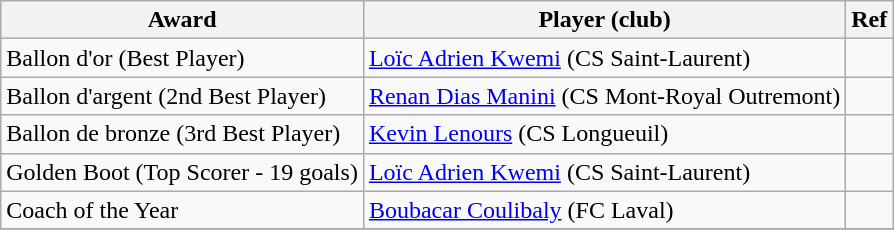<table class="wikitable">
<tr>
<th>Award</th>
<th>Player (club)</th>
<th>Ref</th>
</tr>
<tr>
<td>Ballon d'or (Best Player)</td>
<td><a href='#'>Loïc Adrien Kwemi</a> (CS Saint-Laurent)</td>
<td></td>
</tr>
<tr>
<td>Ballon d'argent (2nd Best Player)</td>
<td><a href='#'>Renan Dias Manini</a> (CS Mont-Royal Outremont)</td>
<td></td>
</tr>
<tr>
<td>Ballon de bronze (3rd Best Player)</td>
<td><a href='#'>Kevin Lenours</a> (CS Longueuil)</td>
<td></td>
</tr>
<tr>
<td>Golden Boot (Top Scorer - 19 goals)</td>
<td><a href='#'>Loïc Adrien Kwemi</a> (CS Saint-Laurent)</td>
<td></td>
</tr>
<tr>
<td>Coach of the Year</td>
<td><a href='#'>Boubacar Coulibaly</a> (FC Laval)</td>
<td></td>
</tr>
<tr>
</tr>
</table>
